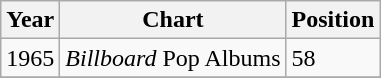<table class="wikitable">
<tr>
<th>Year</th>
<th>Chart</th>
<th>Position</th>
</tr>
<tr>
<td>1965</td>
<td><em>Billboard</em> Pop Albums</td>
<td>58</td>
</tr>
<tr>
</tr>
</table>
